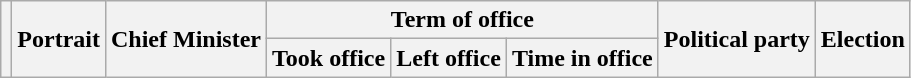<table class="wikitable" style="text-align:center;">
<tr>
<th rowspan=2></th>
<th rowspan=2>Portrait</th>
<th rowspan=2>Chief Minister<br></th>
<th colspan=3>Term of office</th>
<th rowspan=2>Political party</th>
<th rowspan=2>Election</th>
</tr>
<tr>
<th>Took office</th>
<th>Left office</th>
<th>Time in office<br>
</th>
</tr>
</table>
